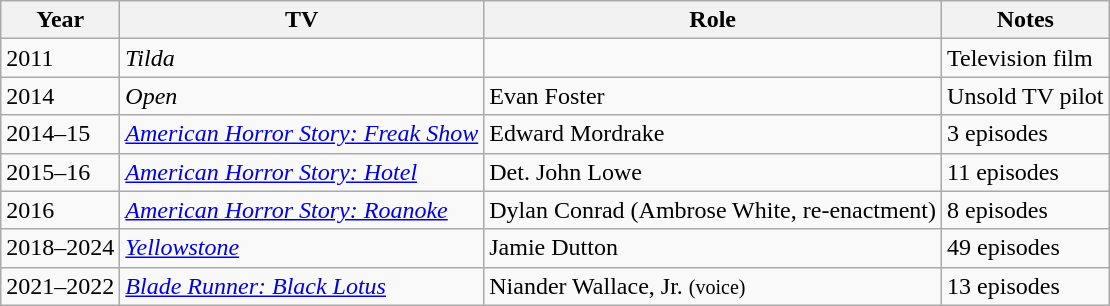<table class="wikitable sortable">
<tr>
<th>Year</th>
<th>TV</th>
<th>Role</th>
<th class="unsortable">Notes</th>
</tr>
<tr>
<td>2011</td>
<td><em>Tilda </em></td>
<td></td>
<td>Television film</td>
</tr>
<tr>
<td>2014</td>
<td><em>Open</em></td>
<td>Evan Foster</td>
<td>Unsold TV pilot</td>
</tr>
<tr>
<td>2014–15</td>
<td><em><a href='#'>American Horror Story: Freak Show</a></em></td>
<td>Edward Mordrake</td>
<td>3 episodes</td>
</tr>
<tr>
<td>2015–16</td>
<td><em><a href='#'>American Horror Story: Hotel</a></em></td>
<td>Det. John Lowe</td>
<td>11 episodes</td>
</tr>
<tr>
<td>2016</td>
<td><em><a href='#'>American Horror Story: Roanoke</a></em></td>
<td>Dylan Conrad (Ambrose White, re-enactment)</td>
<td>8 episodes</td>
</tr>
<tr>
<td>2018–2024</td>
<td><em><a href='#'>Yellowstone</a></em></td>
<td>Jamie Dutton</td>
<td>49 episodes</td>
</tr>
<tr>
<td>2021–2022</td>
<td><em><a href='#'>Blade Runner: Black Lotus</a></em></td>
<td>Niander Wallace, Jr. <small>(voice)</small></td>
<td>13 episodes</td>
</tr>
</table>
